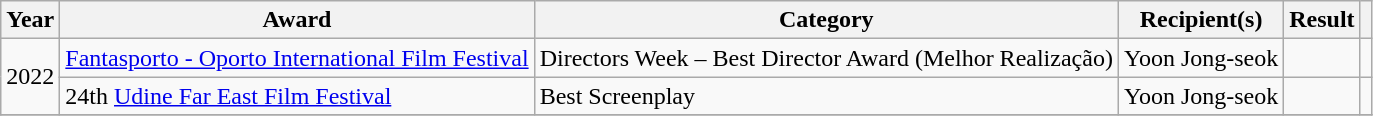<table class="wikitable plainrowheaders sortable">
<tr>
<th scope="col">Year</th>
<th scope="col">Award</th>
<th scope="col">Category</th>
<th scope="col">Recipient(s)</th>
<th scope="col">Result</th>
<th scope="col" class="unsortable"></th>
</tr>
<tr>
<td rowspan=2>2022</td>
<td scope="row"><a href='#'>Fantasporto - Oporto International Film Festival</a></td>
<td>Directors Week – Best Director Award (Melhor Realização)</td>
<td>Yoon Jong-seok</td>
<td></td>
<td></td>
</tr>
<tr>
<td scope="row">24th <a href='#'>Udine Far East Film Festival</a></td>
<td>Best Screenplay</td>
<td>Yoon Jong-seok</td>
<td></td>
<td></td>
</tr>
<tr>
</tr>
</table>
